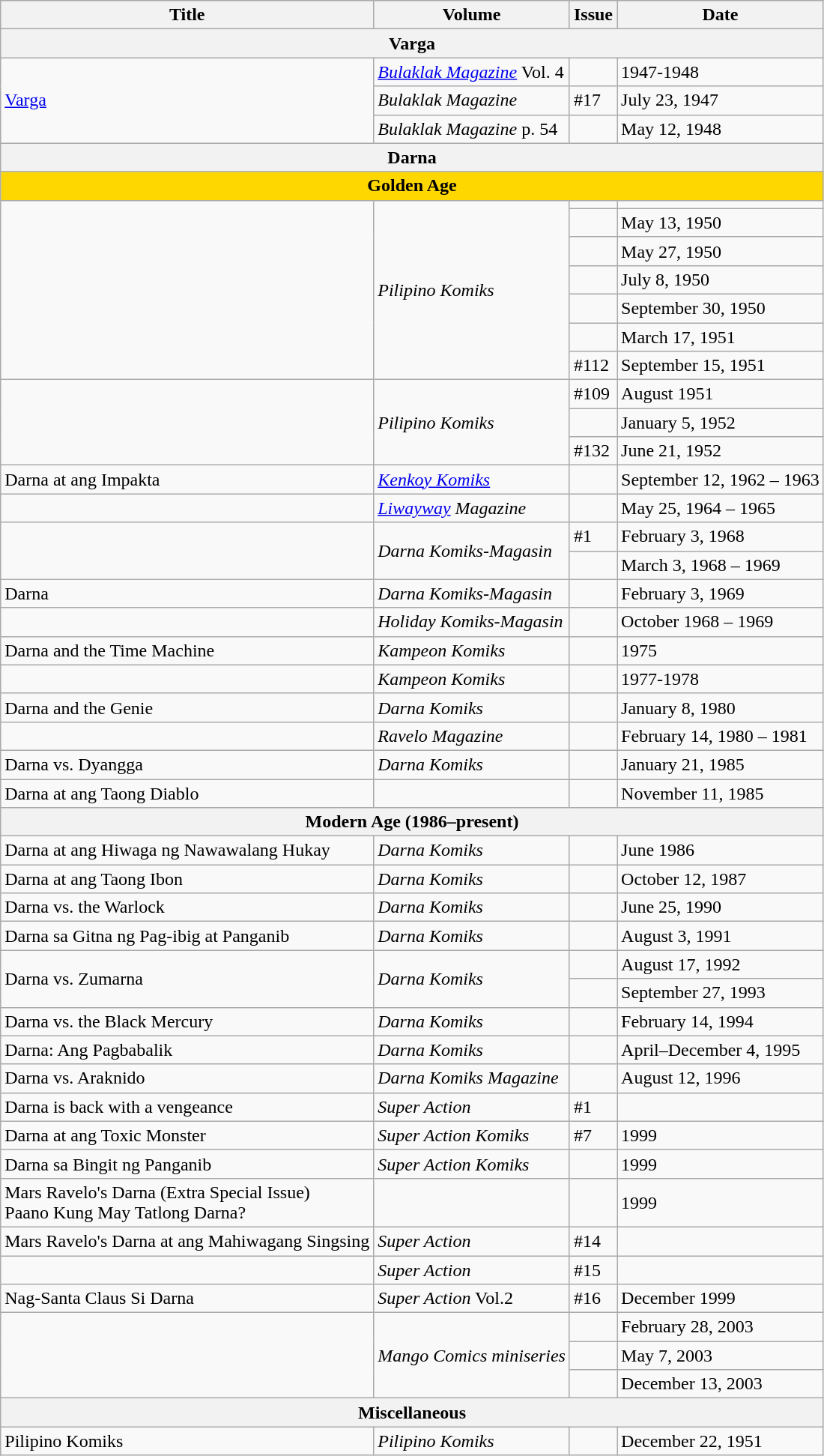<table class="wikitable sortable">
<tr>
<th>Title</th>
<th>Volume</th>
<th>Issue</th>
<th>Date</th>
</tr>
<tr>
<th colspan="4">Varga</th>
</tr>
<tr>
<td rowspan=3><a href='#'>Varga</a></td>
<td><em><a href='#'>Bulaklak Magazine</a></em> Vol. 4</td>
<td></td>
<td>1947-1948</td>
</tr>
<tr>
<td><em>Bulaklak Magazine</em></td>
<td>#17</td>
<td>July 23, 1947</td>
</tr>
<tr>
<td><em>Bulaklak Magazine</em> p. 54</td>
<td></td>
<td>May 12, 1948</td>
</tr>
<tr>
<th colspan="4">Darna</th>
</tr>
<tr>
<th colspan="4" style="background-color:gold;">Golden Age</th>
</tr>
<tr>
<td rowspan="7"></td>
<td rowspan="7"><em>Pilipino Komiks</em></td>
<td></td>
<td></td>
</tr>
<tr>
<td></td>
<td>May 13, 1950</td>
</tr>
<tr>
<td></td>
<td>May 27, 1950</td>
</tr>
<tr>
<td></td>
<td>July 8, 1950</td>
</tr>
<tr>
<td></td>
<td>September 30, 1950</td>
</tr>
<tr>
<td></td>
<td>March 17, 1951</td>
</tr>
<tr>
<td>#112</td>
<td>September 15, 1951</td>
</tr>
<tr>
<td rowspan=3></td>
<td rowspan=3><em>Pilipino Komiks</em></td>
<td>#109</td>
<td>August 1951</td>
</tr>
<tr>
<td></td>
<td>January 5, 1952</td>
</tr>
<tr>
<td>#132</td>
<td>June 21, 1952</td>
</tr>
<tr>
<td>Darna at ang Impakta</td>
<td><em><a href='#'>Kenkoy Komiks</a></em></td>
<td></td>
<td>September 12, 1962 – 1963</td>
</tr>
<tr>
<td></td>
<td><em><a href='#'>Liwayway</a> Magazine</em></td>
<td></td>
<td>May 25, 1964 – 1965</td>
</tr>
<tr>
<td rowspan=2></td>
<td rowspan=2><em>Darna Komiks-Magasin</em></td>
<td>#1</td>
<td>February 3, 1968</td>
</tr>
<tr>
<td></td>
<td>March 3, 1968 – 1969</td>
</tr>
<tr>
<td>Darna</td>
<td><em>Darna Komiks-Magasin</em></td>
<td></td>
<td>February 3, 1969</td>
</tr>
<tr>
<td></td>
<td><em>Holiday Komiks-Magasin</em></td>
<td></td>
<td>October 1968 – 1969</td>
</tr>
<tr>
<td>Darna and the Time Machine</td>
<td><em>Kampeon Komiks</em></td>
<td></td>
<td>1975</td>
</tr>
<tr>
<td></td>
<td><em>Kampeon Komiks</em></td>
<td></td>
<td>1977-1978</td>
</tr>
<tr>
<td>Darna and the Genie</td>
<td><em>Darna Komiks</em></td>
<td></td>
<td>January 8, 1980</td>
</tr>
<tr>
<td></td>
<td><em>Ravelo Magazine</em></td>
<td></td>
<td>February 14, 1980 – 1981</td>
</tr>
<tr>
<td>Darna vs. Dyangga</td>
<td><em>Darna Komiks</em></td>
<td></td>
<td>January 21, 1985</td>
</tr>
<tr>
<td>Darna at ang Taong Diablo</td>
<td></td>
<td></td>
<td>November 11, 1985</td>
</tr>
<tr>
<th colspan="4">Modern Age (1986–present)</th>
</tr>
<tr>
<td>Darna at ang Hiwaga ng Nawawalang Hukay</td>
<td><em>Darna Komiks</em></td>
<td></td>
<td>June 1986</td>
</tr>
<tr>
<td>Darna at ang Taong Ibon</td>
<td><em>Darna Komiks</em></td>
<td></td>
<td>October 12, 1987</td>
</tr>
<tr>
<td>Darna vs. the Warlock</td>
<td><em>Darna Komiks</em></td>
<td></td>
<td>June 25, 1990</td>
</tr>
<tr>
<td>Darna sa Gitna ng Pag-ibig at Panganib</td>
<td><em>Darna Komiks</em></td>
<td></td>
<td>August 3, 1991</td>
</tr>
<tr>
<td rowspan=2>Darna vs. Zumarna</td>
<td rowspan=2><em>Darna Komiks</em></td>
<td></td>
<td>August 17, 1992</td>
</tr>
<tr>
<td></td>
<td>September 27, 1993</td>
</tr>
<tr>
<td>Darna vs. the Black Mercury</td>
<td><em>Darna Komiks</em></td>
<td></td>
<td>February 14, 1994</td>
</tr>
<tr>
<td>Darna: Ang Pagbabalik</td>
<td><em>Darna Komiks</em></td>
<td></td>
<td>April–December 4, 1995</td>
</tr>
<tr>
<td>Darna vs. Araknido</td>
<td><em>Darna Komiks Magazine</em></td>
<td></td>
<td>August 12, 1996</td>
</tr>
<tr>
<td>Darna is back with a vengeance</td>
<td><em>Super Action</em></td>
<td>#1</td>
<td></td>
</tr>
<tr>
<td>Darna at ang Toxic Monster</td>
<td><em>Super Action Komiks</em></td>
<td>#7</td>
<td>1999</td>
</tr>
<tr>
<td>Darna sa Bingit ng Panganib</td>
<td><em>Super Action Komiks</em></td>
<td></td>
<td>1999</td>
</tr>
<tr>
<td>Mars Ravelo's Darna (Extra Special Issue)<br>Paano Kung May Tatlong Darna?</td>
<td></td>
<td></td>
<td>1999</td>
</tr>
<tr>
<td>Mars Ravelo's Darna at ang Mahiwagang Singsing</td>
<td><em>Super Action</em></td>
<td>#14</td>
<td></td>
</tr>
<tr>
<td></td>
<td><em>Super Action</em></td>
<td>#15</td>
<td></td>
</tr>
<tr>
<td>Nag-Santa Claus Si Darna</td>
<td><em>Super Action</em> Vol.2</td>
<td>#16</td>
<td>December 1999</td>
</tr>
<tr>
<td rowspan=3></td>
<td rowspan=3><em>Mango Comics miniseries</em></td>
<td></td>
<td>February 28, 2003</td>
</tr>
<tr>
<td></td>
<td>May 7, 2003</td>
</tr>
<tr>
<td></td>
<td>December 13, 2003</td>
</tr>
<tr>
<th colspan="4">Miscellaneous</th>
</tr>
<tr>
<td>Pilipino Komiks</td>
<td><em>Pilipino Komiks</em></td>
<td></td>
<td>December 22, 1951</td>
</tr>
</table>
